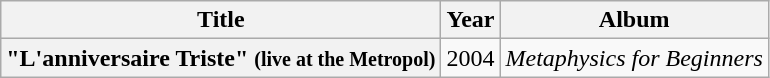<table class="wikitable plainrowheaders" style="text-align:center;">
<tr>
<th>Title</th>
<th>Year</th>
<th>Album</th>
</tr>
<tr>
<th scope="row">"L'anniversaire Triste" <small>(live at the Metropol)</small></th>
<td>2004</td>
<td style="text-align:left;"><em>Metaphysics for Beginners</em></td>
</tr>
</table>
